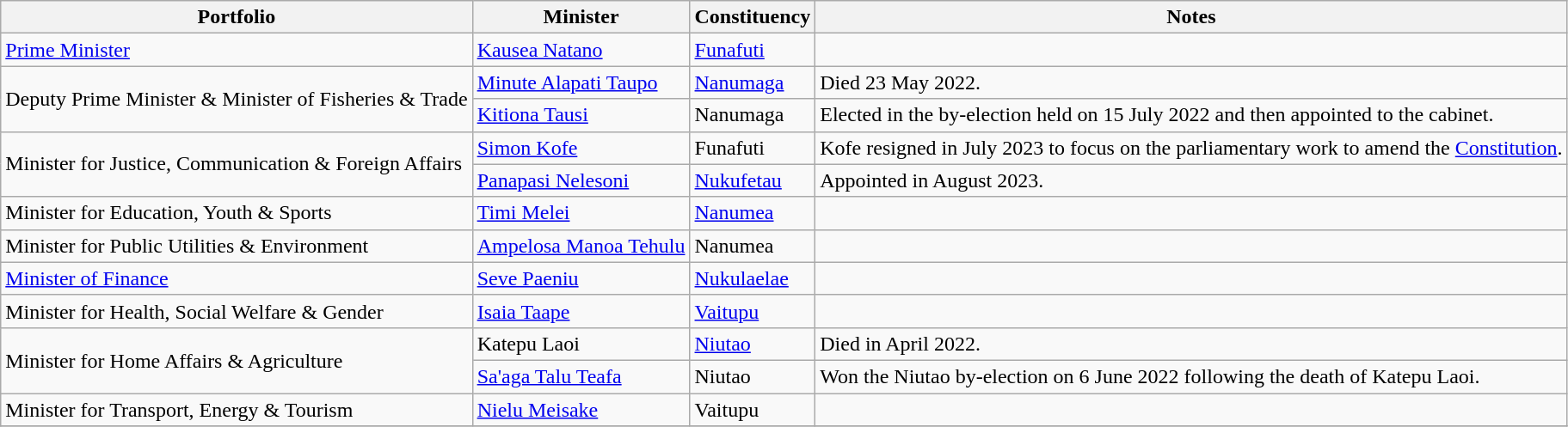<table class="wikitable">
<tr>
<th>Portfolio</th>
<th>Minister</th>
<th>Constituency</th>
<th>Notes</th>
</tr>
<tr>
<td><a href='#'>Prime Minister</a></td>
<td><a href='#'>Kausea Natano</a></td>
<td><a href='#'>Funafuti</a></td>
<td></td>
</tr>
<tr>
<td rowspan=2>Deputy Prime Minister & Minister of Fisheries & Trade</td>
<td><a href='#'>Minute Alapati Taupo</a></td>
<td><a href='#'>Nanumaga</a></td>
<td>Died 23 May 2022.</td>
</tr>
<tr>
<td><a href='#'>Kitiona Tausi</a></td>
<td>Nanumaga</td>
<td>Elected in the by-election held on 15 July 2022 and then appointed to the cabinet.</td>
</tr>
<tr>
<td rowspan=2>Minister for Justice, Communication & Foreign Affairs</td>
<td><a href='#'>Simon Kofe</a></td>
<td>Funafuti</td>
<td>Kofe resigned in July 2023 to focus on the parliamentary work to amend the <a href='#'>Constitution</a>.</td>
</tr>
<tr>
<td><a href='#'>Panapasi Nelesoni</a></td>
<td><a href='#'>Nukufetau</a></td>
<td>Appointed in August 2023.</td>
</tr>
<tr>
<td>Minister for Education, Youth & Sports</td>
<td><a href='#'>Timi Melei</a></td>
<td><a href='#'>Nanumea</a></td>
<td></td>
</tr>
<tr>
<td>Minister for Public Utilities & Environment</td>
<td><a href='#'>Ampelosa Manoa Tehulu</a></td>
<td>Nanumea</td>
<td></td>
</tr>
<tr>
<td><a href='#'>Minister of Finance</a></td>
<td><a href='#'>Seve Paeniu</a></td>
<td><a href='#'>Nukulaelae</a></td>
<td></td>
</tr>
<tr>
<td>Minister for Health, Social Welfare & Gender</td>
<td><a href='#'>Isaia Taape</a></td>
<td><a href='#'>Vaitupu</a></td>
<td></td>
</tr>
<tr>
<td rowspan=2>Minister for Home Affairs & Agriculture</td>
<td>Katepu Laoi</td>
<td><a href='#'>Niutao</a></td>
<td>Died in April 2022.</td>
</tr>
<tr>
<td><a href='#'>Sa'aga Talu Teafa</a></td>
<td>Niutao</td>
<td>Won the Niutao by-election on 6 June 2022 following the death of Katepu Laoi.</td>
</tr>
<tr>
<td>Minister for Transport, Energy & Tourism</td>
<td><a href='#'>Nielu Meisake</a></td>
<td>Vaitupu</td>
<td></td>
</tr>
<tr>
</tr>
</table>
